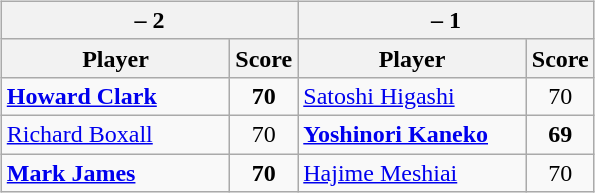<table>
<tr>
<td><br><table class=wikitable>
<tr>
<th colspan=2> – 2</th>
<th colspan=2> – 1</th>
</tr>
<tr>
<th width=145>Player</th>
<th>Score</th>
<th width=145>Player</th>
<th>Score</th>
</tr>
<tr>
<td><strong><a href='#'>Howard Clark</a></strong></td>
<td align=center><strong>70</strong></td>
<td><a href='#'>Satoshi Higashi</a></td>
<td align=center>70</td>
</tr>
<tr>
<td><a href='#'>Richard Boxall</a></td>
<td align=center>70</td>
<td><strong><a href='#'>Yoshinori Kaneko</a></strong></td>
<td align=center><strong>69</strong></td>
</tr>
<tr>
<td><strong><a href='#'>Mark James</a></strong></td>
<td align=center><strong>70</strong></td>
<td><a href='#'>Hajime Meshiai</a></td>
<td align=center>70</td>
</tr>
</table>
</td>
</tr>
</table>
